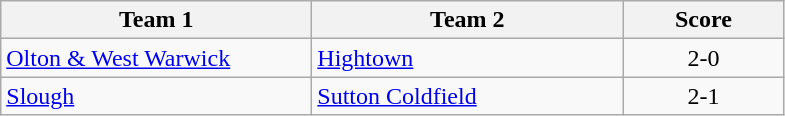<table class="wikitable" style="font-size: 100%">
<tr>
<th width=200>Team 1</th>
<th width=200>Team 2</th>
<th width=100>Score</th>
</tr>
<tr>
<td><a href='#'>Olton & West Warwick</a></td>
<td><a href='#'>Hightown</a></td>
<td align=center>2-0</td>
</tr>
<tr>
<td><a href='#'>Slough</a></td>
<td><a href='#'>Sutton Coldfield</a></td>
<td align=center>2-1</td>
</tr>
</table>
